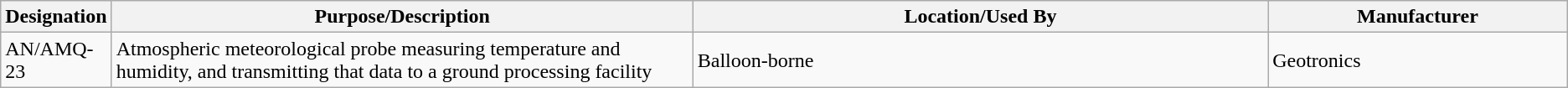<table class="wikitable sortable">
<tr>
<th scope="col">Designation</th>
<th scope="col" style="width: 500px;">Purpose/Description</th>
<th scope="col" style="width: 500px;">Location/Used By</th>
<th scope="col" style="width: 250px;">Manufacturer</th>
</tr>
<tr>
<td>AN/AMQ-23</td>
<td>Atmospheric meteorological probe measuring temperature and humidity, and transmitting that data to a ground processing facility</td>
<td>Balloon-borne</td>
<td>Geotronics</td>
</tr>
</table>
